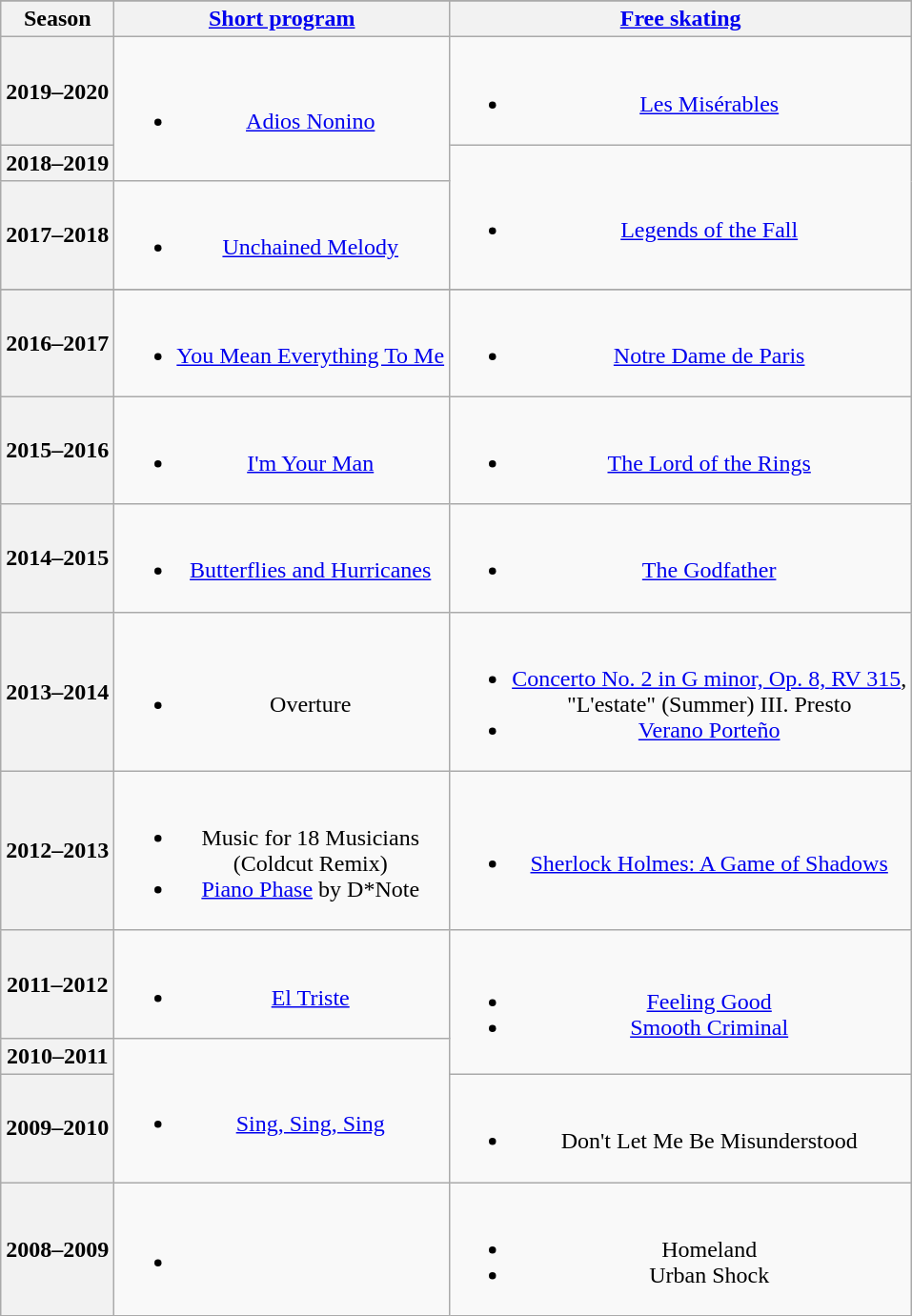<table class="wikitable" style="text-align:center">
<tr>
</tr>
<tr>
<th>Season</th>
<th><a href='#'>Short program</a></th>
<th><a href='#'>Free skating</a></th>
</tr>
<tr>
<th>2019–2020</th>
<td rowspan=2><br><ul><li><a href='#'>Adios Nonino</a> <br> </li></ul></td>
<td><br><ul><li><a href='#'>Les Misérables</a> <br> </li></ul></td>
</tr>
<tr>
<th>2018–2019</th>
<td rowspan=2><br><ul><li><a href='#'>Legends of the Fall</a> <br> </li></ul></td>
</tr>
<tr>
<th>2017–2018 <br></th>
<td><br><ul><li><a href='#'>Unchained Melody</a> <br></li></ul></td>
</tr>
<tr>
</tr>
<tr>
<th>2016–2017 <br> </th>
<td><br><ul><li><a href='#'>You Mean Everything To Me</a> <br></li></ul></td>
<td><br><ul><li><a href='#'>Notre Dame de Paris</a> <br> </li></ul></td>
</tr>
<tr>
<th>2015–2016 <br> </th>
<td><br><ul><li><a href='#'>I'm Your Man</a> <br></li></ul></td>
<td><br><ul><li><a href='#'>The Lord of the Rings</a> <br></li></ul></td>
</tr>
<tr>
<th>2014–2015 <br> </th>
<td><br><ul><li><a href='#'>Butterflies and Hurricanes</a> <br></li></ul></td>
<td><br><ul><li><a href='#'>The Godfather</a> <br></li></ul></td>
</tr>
<tr>
<th>2013–2014</th>
<td><br><ul><li>Overture <br> </li></ul></td>
<td><br><ul><li><a href='#'>Concerto No. 2 in G minor, Op. 8, RV 315</a>, <br> "L'estate" (Summer) III. Presto <br> </li><li><a href='#'>Verano Porteño</a> <br> </li></ul></td>
</tr>
<tr>
<th>2012–2013</th>
<td><br><ul><li>Music for 18 Musicians <br>(Coldcut Remix)</li><li><a href='#'>Piano Phase</a> by D*Note <br> </li></ul></td>
<td><br><ul><li><a href='#'>Sherlock Holmes: A Game of Shadows</a> <br></li></ul></td>
</tr>
<tr>
<th>2011–2012</th>
<td><br><ul><li><a href='#'>El Triste</a> <br> </li></ul></td>
<td rowspan=2><br><ul><li><a href='#'>Feeling Good</a> <br> </li><li><a href='#'>Smooth Criminal</a> <br> </li></ul></td>
</tr>
<tr>
<th>2010–2011</th>
<td rowspan=2><br><ul><li><a href='#'>Sing, Sing, Sing</a> <br> </li></ul></td>
</tr>
<tr>
<th>2009–2010</th>
<td><br><ul><li>Don't Let Me Be Misunderstood <br> </li></ul></td>
</tr>
<tr>
<th>2008–2009</th>
<td><br><ul><li></li></ul></td>
<td><br><ul><li>Homeland <br> </li><li>Urban Shock <br> </li></ul></td>
</tr>
</table>
